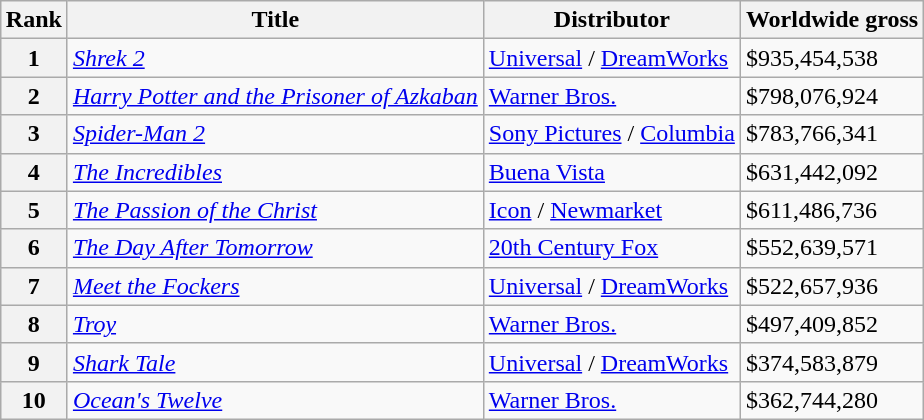<table class="wikitable sortable" style="margin:auto; margin:auto;">
<tr>
<th>Rank</th>
<th>Title</th>
<th>Distributor</th>
<th>Worldwide gross</th>
</tr>
<tr>
<th style="text-align:center;">1</th>
<td><em><a href='#'>Shrek 2</a></em></td>
<td><a href='#'>Universal</a> / <a href='#'>DreamWorks</a></td>
<td>$935,454,538</td>
</tr>
<tr>
<th style="text-align:center;">2</th>
<td><em><a href='#'>Harry Potter and the Prisoner of Azkaban</a></em></td>
<td><a href='#'>Warner Bros.</a></td>
<td>$798,076,924</td>
</tr>
<tr>
<th style="text-align:center;">3</th>
<td><em><a href='#'>Spider-Man 2</a></em></td>
<td><a href='#'>Sony Pictures</a> / <a href='#'>Columbia</a></td>
<td>$783,766,341</td>
</tr>
<tr>
<th style="text-align:center;">4</th>
<td><em><a href='#'>The Incredibles</a></em></td>
<td><a href='#'>Buena Vista</a></td>
<td>$631,442,092</td>
</tr>
<tr>
<th style="text-align:center;">5</th>
<td><em><a href='#'>The Passion of the Christ</a></em></td>
<td><a href='#'>Icon</a> / <a href='#'>Newmarket</a></td>
<td>$611,486,736</td>
</tr>
<tr>
<th style="text-align:center;">6</th>
<td><em><a href='#'>The Day After Tomorrow</a></em></td>
<td><a href='#'>20th Century Fox</a></td>
<td>$552,639,571</td>
</tr>
<tr>
<th style="text-align:center;">7</th>
<td><em><a href='#'>Meet the Fockers</a></em></td>
<td><a href='#'>Universal</a> / <a href='#'>DreamWorks</a></td>
<td>$522,657,936</td>
</tr>
<tr>
<th style="text-align:center;">8</th>
<td><em><a href='#'>Troy</a></em></td>
<td><a href='#'>Warner Bros.</a></td>
<td>$497,409,852</td>
</tr>
<tr>
<th style="text-align:center;">9</th>
<td><em><a href='#'>Shark Tale</a></em></td>
<td><a href='#'>Universal</a> / <a href='#'>DreamWorks</a></td>
<td>$374,583,879</td>
</tr>
<tr>
<th style="text-align:center;">10</th>
<td><em><a href='#'>Ocean's Twelve</a></em></td>
<td><a href='#'>Warner Bros.</a></td>
<td>$362,744,280</td>
</tr>
</table>
